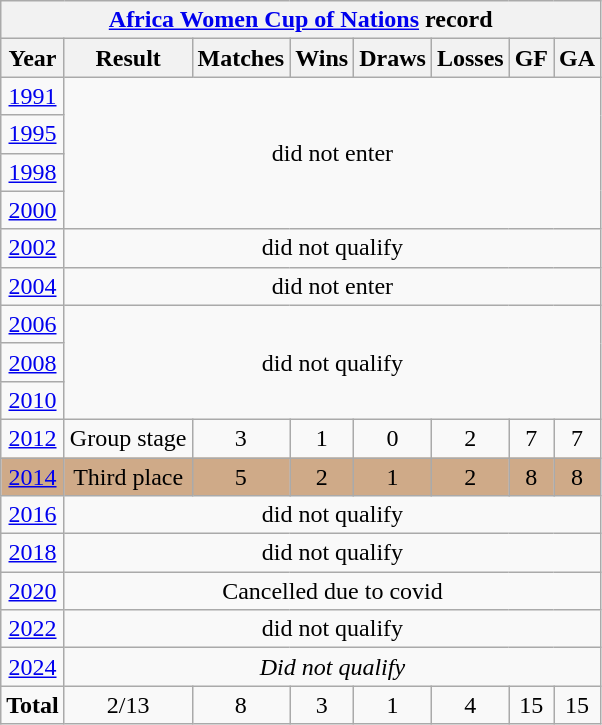<table class="wikitable" style="text-align: center;">
<tr>
<th colspan=8><a href='#'>Africa Women Cup of Nations</a> record</th>
</tr>
<tr>
<th>Year</th>
<th>Result</th>
<th>Matches</th>
<th>Wins</th>
<th>Draws</th>
<th>Losses</th>
<th>GF</th>
<th>GA</th>
</tr>
<tr>
<td><a href='#'>1991</a></td>
<td colspan=8 rowspan=4>did not enter</td>
</tr>
<tr>
<td><a href='#'>1995</a></td>
</tr>
<tr>
<td> <a href='#'>1998</a></td>
</tr>
<tr>
<td> <a href='#'>2000</a></td>
</tr>
<tr>
<td> <a href='#'>2002</a></td>
<td colspan=8>did not qualify</td>
</tr>
<tr>
<td> <a href='#'>2004</a></td>
<td colspan=8>did not enter</td>
</tr>
<tr>
<td> <a href='#'>2006</a></td>
<td colspan=8 rowspan=3>did not qualify</td>
</tr>
<tr>
<td> <a href='#'>2008</a></td>
</tr>
<tr>
<td> <a href='#'>2010</a></td>
</tr>
<tr>
<td> <a href='#'>2012</a></td>
<td>Group stage</td>
<td>3</td>
<td>1</td>
<td>0</td>
<td>2</td>
<td>7</td>
<td>7</td>
</tr>
<tr bgcolor=cfaa88>
<td> <a href='#'>2014</a></td>
<td>Third place</td>
<td>5</td>
<td>2</td>
<td>1</td>
<td>2</td>
<td>8</td>
<td>8</td>
</tr>
<tr>
<td> <a href='#'>2016</a></td>
<td colspan=8>did not qualify</td>
</tr>
<tr>
<td> <a href='#'>2018</a></td>
<td colspan=8>did not qualify</td>
</tr>
<tr>
<td> <a href='#'>2020</a></td>
<td colspan=8>Cancelled due to covid</td>
</tr>
<tr>
<td> <a href='#'>2022</a></td>
<td colspan=8>did not qualify</td>
</tr>
<tr>
<td> <a href='#'>2024</a></td>
<td colspan=8><em>Did not qualify</em></td>
</tr>
<tr>
<td><strong>Total</strong></td>
<td>2/13</td>
<td>8</td>
<td>3</td>
<td>1</td>
<td>4</td>
<td>15</td>
<td>15</td>
</tr>
</table>
